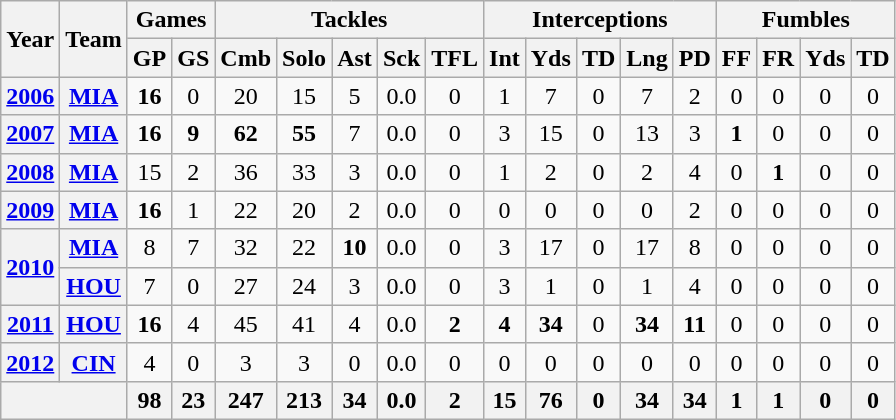<table class="wikitable" style="text-align:center">
<tr>
<th rowspan="2">Year</th>
<th rowspan="2">Team</th>
<th colspan="2">Games</th>
<th colspan="5">Tackles</th>
<th colspan="5">Interceptions</th>
<th colspan="4">Fumbles</th>
</tr>
<tr>
<th>GP</th>
<th>GS</th>
<th>Cmb</th>
<th>Solo</th>
<th>Ast</th>
<th>Sck</th>
<th>TFL</th>
<th>Int</th>
<th>Yds</th>
<th>TD</th>
<th>Lng</th>
<th>PD</th>
<th>FF</th>
<th>FR</th>
<th>Yds</th>
<th>TD</th>
</tr>
<tr>
<th><a href='#'>2006</a></th>
<th><a href='#'>MIA</a></th>
<td><strong>16</strong></td>
<td>0</td>
<td>20</td>
<td>15</td>
<td>5</td>
<td>0.0</td>
<td>0</td>
<td>1</td>
<td>7</td>
<td>0</td>
<td>7</td>
<td>2</td>
<td>0</td>
<td>0</td>
<td>0</td>
<td>0</td>
</tr>
<tr>
<th><a href='#'>2007</a></th>
<th><a href='#'>MIA</a></th>
<td><strong>16</strong></td>
<td><strong>9</strong></td>
<td><strong>62</strong></td>
<td><strong>55</strong></td>
<td>7</td>
<td>0.0</td>
<td>0</td>
<td>3</td>
<td>15</td>
<td>0</td>
<td>13</td>
<td>3</td>
<td><strong>1</strong></td>
<td>0</td>
<td>0</td>
<td>0</td>
</tr>
<tr>
<th><a href='#'>2008</a></th>
<th><a href='#'>MIA</a></th>
<td>15</td>
<td>2</td>
<td>36</td>
<td>33</td>
<td>3</td>
<td>0.0</td>
<td>0</td>
<td>1</td>
<td>2</td>
<td>0</td>
<td>2</td>
<td>4</td>
<td>0</td>
<td><strong>1</strong></td>
<td>0</td>
<td>0</td>
</tr>
<tr>
<th><a href='#'>2009</a></th>
<th><a href='#'>MIA</a></th>
<td><strong>16</strong></td>
<td>1</td>
<td>22</td>
<td>20</td>
<td>2</td>
<td>0.0</td>
<td>0</td>
<td>0</td>
<td>0</td>
<td>0</td>
<td>0</td>
<td>2</td>
<td>0</td>
<td>0</td>
<td>0</td>
<td>0</td>
</tr>
<tr>
<th rowspan="2"><a href='#'>2010</a></th>
<th><a href='#'>MIA</a></th>
<td>8</td>
<td>7</td>
<td>32</td>
<td>22</td>
<td><strong>10</strong></td>
<td>0.0</td>
<td>0</td>
<td>3</td>
<td>17</td>
<td>0</td>
<td>17</td>
<td>8</td>
<td>0</td>
<td>0</td>
<td>0</td>
<td>0</td>
</tr>
<tr>
<th><a href='#'>HOU</a></th>
<td>7</td>
<td>0</td>
<td>27</td>
<td>24</td>
<td>3</td>
<td>0.0</td>
<td>0</td>
<td>3</td>
<td>1</td>
<td>0</td>
<td>1</td>
<td>4</td>
<td>0</td>
<td>0</td>
<td>0</td>
<td>0</td>
</tr>
<tr>
<th><a href='#'>2011</a></th>
<th><a href='#'>HOU</a></th>
<td><strong>16</strong></td>
<td>4</td>
<td>45</td>
<td>41</td>
<td>4</td>
<td>0.0</td>
<td><strong>2</strong></td>
<td><strong>4</strong></td>
<td><strong>34</strong></td>
<td>0</td>
<td><strong>34</strong></td>
<td><strong>11</strong></td>
<td>0</td>
<td>0</td>
<td>0</td>
<td>0</td>
</tr>
<tr>
<th><a href='#'>2012</a></th>
<th><a href='#'>CIN</a></th>
<td>4</td>
<td>0</td>
<td>3</td>
<td>3</td>
<td>0</td>
<td>0.0</td>
<td>0</td>
<td>0</td>
<td>0</td>
<td>0</td>
<td>0</td>
<td>0</td>
<td>0</td>
<td>0</td>
<td>0</td>
<td>0</td>
</tr>
<tr>
<th colspan="2"></th>
<th>98</th>
<th>23</th>
<th>247</th>
<th>213</th>
<th>34</th>
<th>0.0</th>
<th>2</th>
<th>15</th>
<th>76</th>
<th>0</th>
<th>34</th>
<th>34</th>
<th>1</th>
<th>1</th>
<th>0</th>
<th>0</th>
</tr>
</table>
